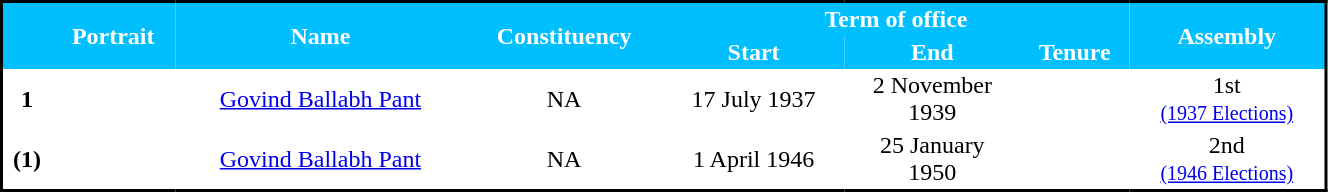<table class="sortable" cellspacing="0" cellpadding="2" style="border-collapse: collapse; border: 2px #000000 solid; font-size: x-big; width:70%; border:1">
<tr style="background-color:#00BFFF; color:white">
<th scope=col rowspan="2"></th>
<th scope=col rowspan="2">Portrait</th>
<th scope=col rowspan="2">Name</th>
<th scope=col rowspan="2">Constituency</th>
<th scope=colgroup colspan=3>Term of office</th>
<th scope=col rowspan="2">Assembly</th>
</tr>
<tr style="background-color:#00BFFF; color:white">
<th>Start</th>
<th>End</th>
<th>Tenure</th>
</tr>
<tr align="center">
<th scope=row>1</th>
<td></td>
<td><a href='#'>Govind Ballabh Pant</a></td>
<td>NA</td>
<td>17 July 1937</td>
<td>2 November<br>1939</td>
<td></td>
<td>1st<br><a href='#'><small>(1937 Elections)</small></a></td>
</tr>
<tr align="center">
<th scope=row>(1)</th>
<td></td>
<td><a href='#'>Govind Ballabh Pant</a></td>
<td>NA</td>
<td>1 April 1946</td>
<td>25 January<br>1950</td>
<td></td>
<td>2nd<br><a href='#'><small>(1946 Elections)</small></a></td>
</tr>
</table>
